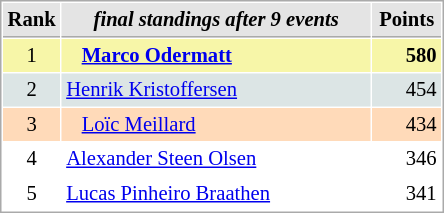<table cellspacing="1" cellpadding="3" style="border:1px solid #AAAAAA;font-size:86%">
<tr style="background-color: #E4E4E4;">
<th style="border-bottom:1px solid #AAAAAA; width: 10px;">Rank</th>
<th style="border-bottom:1px solid #AAAAAA; width: 200px;"><em>final standings after 9 events</em></th>
<th style="border-bottom:1px solid #AAAAAA; width: 40px;">Points</th>
</tr>
<tr style="background:#f7f6a8;">
<td align=center>1</td>
<td>   <strong><a href='#'>Marco Odermatt</a></strong> </td>
<td align=right><strong>580</strong></td>
</tr>
<tr style="background:#dce5e5;">
<td align=center>2</td>
<td> <a href='#'>Henrik Kristoffersen</a></td>
<td align=right>454</td>
</tr>
<tr style="background:#ffdab9;">
<td align=center>3</td>
<td>   <a href='#'>Loïc Meillard</a></td>
<td align=right>434</td>
</tr>
<tr>
<td align=center>4</td>
<td> <a href='#'>Alexander Steen Olsen</a></td>
<td align=right>346</td>
</tr>
<tr>
<td align=center>5</td>
<td> <a href='#'>Lucas Pinheiro Braathen</a></td>
<td align=right>341</td>
</tr>
</table>
